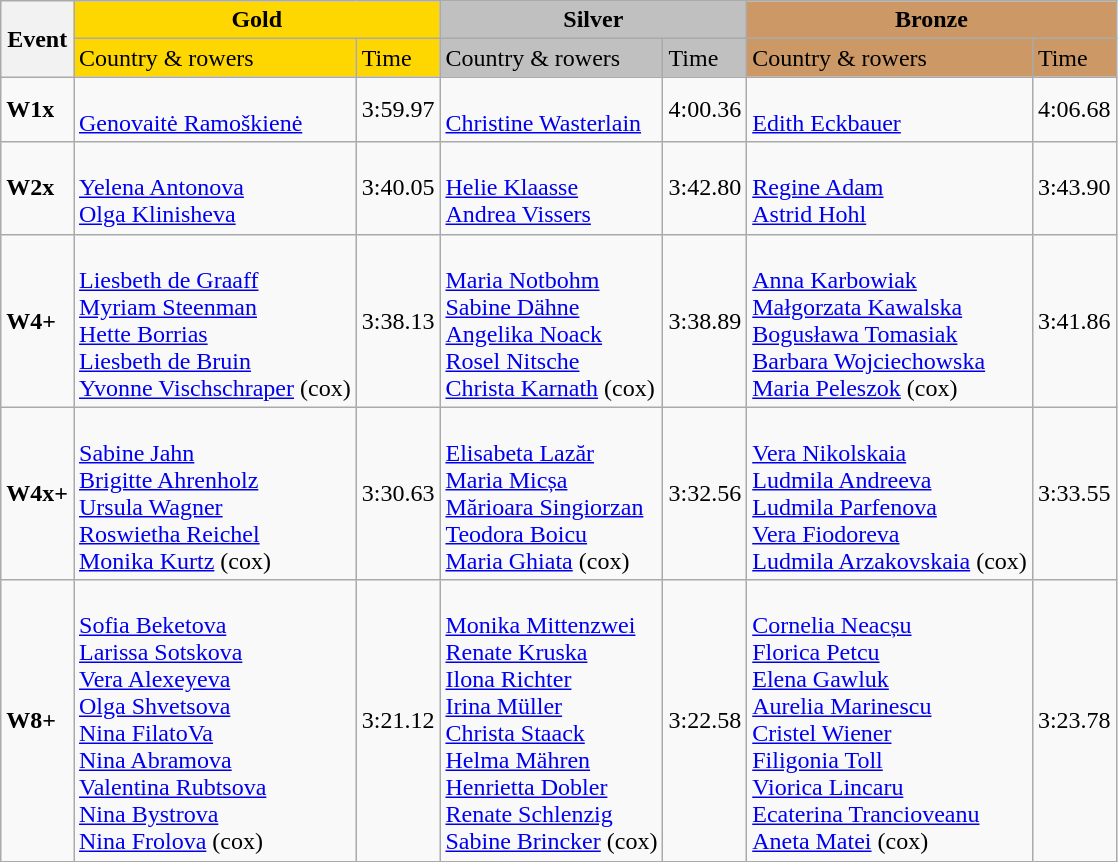<table class="wikitable">
<tr>
<th rowspan="2">Event</th>
<th colspan="2" style="background:gold;">Gold</th>
<th colspan="2" style="background:silver;">Silver</th>
<th colspan="2" style="background:#c96;">Bronze</th>
</tr>
<tr>
<td style="background:gold;">Country & rowers</td>
<td style="background:gold;">Time</td>
<td style="background:silver;">Country & rowers</td>
<td style="background:silver;">Time</td>
<td style="background:#c96;">Country & rowers</td>
<td style="background:#c96;">Time</td>
</tr>
<tr>
<td><strong>W1x</strong></td>
<td> <br> <a href='#'>Genovaitė Ramoškienė</a></td>
<td>3:59.97</td>
<td> <br> <a href='#'>Christine Wasterlain</a></td>
<td>4:00.36</td>
<td> <br> <a href='#'>Edith Eckbauer</a></td>
<td>4:06.68</td>
</tr>
<tr>
<td><strong>W2x</strong></td>
<td> <br> <a href='#'>Yelena Antonova</a> <br> <a href='#'>Olga Klinisheva</a></td>
<td>3:40.05</td>
<td> <br> <a href='#'>Helie Klaasse</a> <br> <a href='#'>Andrea Vissers</a></td>
<td>3:42.80</td>
<td> <br> <a href='#'>Regine Adam</a> <br> <a href='#'>Astrid Hohl</a></td>
<td>3:43.90</td>
</tr>
<tr>
<td><strong> W4+</strong></td>
<td> <br> <a href='#'>Liesbeth de Graaff</a> <br> <a href='#'>Myriam Steenman</a> <br> <a href='#'>Hette Borrias</a> <br> <a href='#'>Liesbeth de Bruin</a> <br> <a href='#'>Yvonne Vischschraper</a> (cox)</td>
<td>3:38.13</td>
<td> <br> <a href='#'>Maria Notbohm</a> <br> <a href='#'>Sabine Dähne</a> <br> <a href='#'>Angelika Noack</a> <br> <a href='#'>Rosel Nitsche</a> <br> <a href='#'>Christa Karnath</a> (cox)</td>
<td>3:38.89</td>
<td> <br> <a href='#'>Anna Karbowiak</a> <br> <a href='#'>Małgorzata Kawalska</a> <br> <a href='#'>Bogusława Tomasiak</a> <br> <a href='#'>Barbara Wojciechowska</a> <br> <a href='#'>Maria Peleszok</a> (cox)</td>
<td>3:41.86</td>
</tr>
<tr>
<td><strong>W4x+</strong></td>
<td> <br> <a href='#'>Sabine Jahn</a> <br> <a href='#'>Brigitte Ahrenholz</a> <br> <a href='#'>Ursula Wagner</a> <br> <a href='#'>Roswietha Reichel</a> <br> <a href='#'>Monika Kurtz</a> (cox)</td>
<td>3:30.63</td>
<td> <br> <a href='#'>Elisabeta Lazăr</a> <br> <a href='#'>Maria Micșa</a> <br> <a href='#'>Mărioara Singiorzan</a> <br> <a href='#'>Teodora Boicu</a> <br> <a href='#'>Maria Ghiata</a> (cox)</td>
<td>3:32.56</td>
<td> <br> <a href='#'>Vera Nikolskaia</a> <br> <a href='#'>Ludmila Andreeva</a> <br> <a href='#'>Ludmila Parfenova</a> <br> <a href='#'>Vera Fiodoreva</a> <br> <a href='#'>Ludmila Arzakovskaia</a> (cox)</td>
<td>3:33.55</td>
</tr>
<tr>
<td><strong>W8+</strong></td>
<td> <br> <a href='#'>Sofia Beketova</a> <br> <a href='#'>Larissa Sotskova</a> <br> <a href='#'>Vera Alexeyeva</a> <br> <a href='#'>Olga Shvetsova</a> <br> <a href='#'>Nina FilatoVa</a> <br> <a href='#'>Nina Abramova</a> <br> <a href='#'>Valentina Rubtsova</a> <br> <a href='#'>Nina Bystrova</a> <br> <a href='#'>Nina Frolova</a> (cox)</td>
<td>3:21.12</td>
<td> <br> <a href='#'>Monika Mittenzwei</a> <br> <a href='#'>Renate Kruska</a> <br> <a href='#'>Ilona Richter</a> <br> <a href='#'>Irina Müller</a> <br> <a href='#'>Christa Staack</a> <br> <a href='#'>Helma Mähren</a> <br> <a href='#'>Henrietta Dobler</a> <br> <a href='#'>Renate Schlenzig</a> <br> <a href='#'>Sabine Brincker</a> (cox)</td>
<td>3:22.58</td>
<td> <br> <a href='#'>Cornelia Neacșu</a> <br> <a href='#'>Florica Petcu</a> <br> <a href='#'>Elena Gawluk</a> <br> <a href='#'>Aurelia Marinescu</a> <br> <a href='#'>Cristel Wiener</a> <br> <a href='#'>Filigonia Toll</a> <br> <a href='#'>Viorica Lincaru</a> <br> <a href='#'>Ecaterina Trancioveanu</a> <br> <a href='#'>Aneta Matei</a> (cox)</td>
<td>3:23.78</td>
</tr>
</table>
